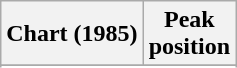<table class="wikitable sortable plainrowheaders" style="text-align:center;">
<tr>
<th>Chart (1985)</th>
<th>Peak<br>position</th>
</tr>
<tr>
</tr>
<tr>
</tr>
</table>
